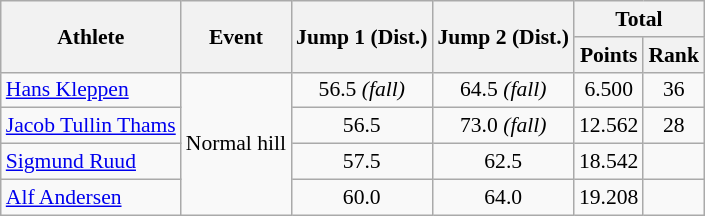<table class="wikitable" style="font-size:90%">
<tr>
<th rowspan="2">Athlete</th>
<th rowspan="2">Event</th>
<th rowspan="2">Jump 1 (Dist.)</th>
<th rowspan="2">Jump 2 (Dist.)</th>
<th colspan="2">Total</th>
</tr>
<tr>
<th>Points</th>
<th>Rank</th>
</tr>
<tr>
<td><a href='#'>Hans Kleppen</a></td>
<td rowspan="4">Normal hill</td>
<td align="center">56.5 <em>(fall)</em></td>
<td align="center">64.5 <em>(fall)</em></td>
<td align="center">6.500</td>
<td align="center">36</td>
</tr>
<tr>
<td><a href='#'>Jacob Tullin Thams</a></td>
<td align="center">56.5</td>
<td align="center">73.0 <em>(fall)</em></td>
<td align="center">12.562</td>
<td align="center">28</td>
</tr>
<tr>
<td><a href='#'>Sigmund Ruud</a></td>
<td align="center">57.5</td>
<td align="center">62.5</td>
<td align="center">18.542</td>
<td align="center"></td>
</tr>
<tr>
<td><a href='#'>Alf Andersen</a></td>
<td align="center">60.0</td>
<td align="center">64.0</td>
<td align="center">19.208</td>
<td align="center"></td>
</tr>
</table>
